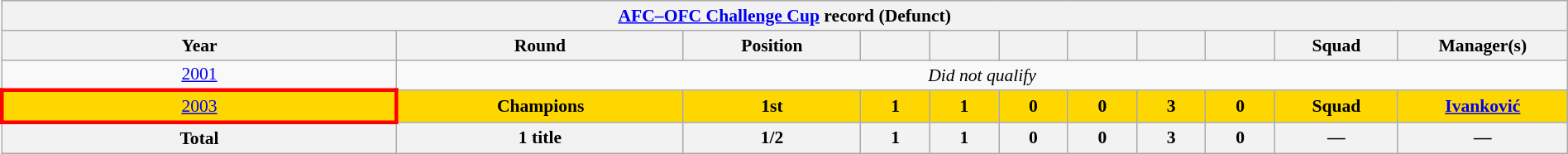<table class="wikitable" class="wikitable" style="font-size:90%; text-align:center; width:100%">
<tr>
<th colspan=11><a href='#'>AFC–OFC Challenge Cup</a> record (Defunct)</th>
</tr>
<tr>
<th width="175">Year</th>
<th width="125">Round</th>
<th width="75">Position</th>
<th width="25"></th>
<th width="25"></th>
<th width="25"></th>
<th width="25"></th>
<th width="25"></th>
<th width="25"></th>
<th width="50">Squad</th>
<th width="50">Manager(s)</th>
</tr>
<tr>
<td> <a href='#'>2001</a></td>
<td colspan=10><em>Did not qualify</em></td>
</tr>
<tr bgcolor=gold>
<td style="border: 3px solid red"> <a href='#'>2003</a></td>
<td><strong>Champions</strong></td>
<td><strong>1st</strong></td>
<td><strong>1</strong></td>
<td><strong>1</strong></td>
<td><strong>0</strong></td>
<td><strong>0</strong></td>
<td><strong>3</strong></td>
<td><strong>0</strong></td>
<td><strong>Squad</strong></td>
<td><strong><a href='#'>Ivanković</a></strong></td>
</tr>
<tr>
<th>Total</th>
<th>1 title</th>
<th>1/2</th>
<th>1</th>
<th>1</th>
<th>0</th>
<th>0</th>
<th>3</th>
<th>0</th>
<th>—</th>
<th>—</th>
</tr>
</table>
